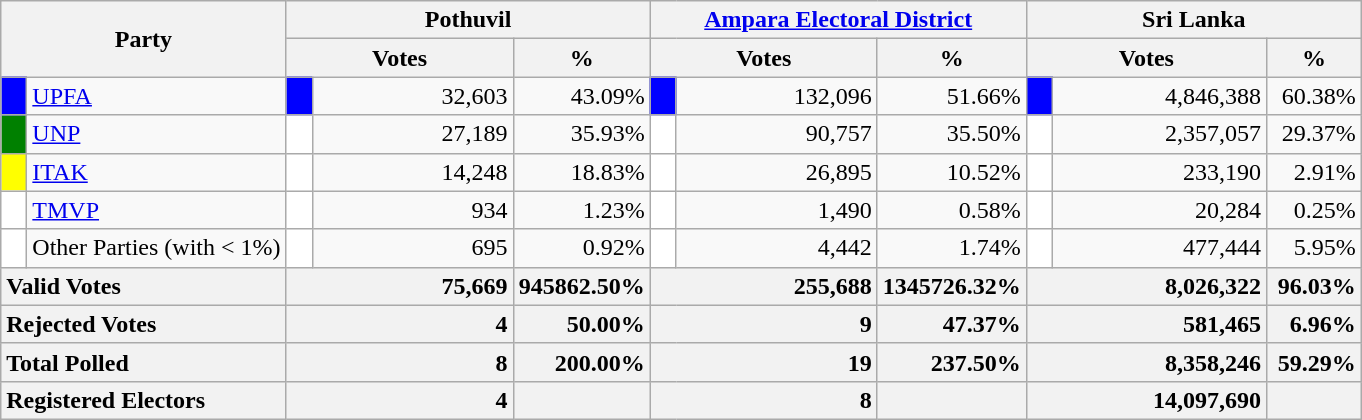<table class="wikitable">
<tr>
<th colspan="2" width="144px"rowspan="2">Party</th>
<th colspan="3" width="216px">Pothuvil</th>
<th colspan="3" width="216px"><a href='#'>Ampara Electoral District</a></th>
<th colspan="3" width="216px">Sri Lanka</th>
</tr>
<tr>
<th colspan="2" width="144px">Votes</th>
<th>%</th>
<th colspan="2" width="144px">Votes</th>
<th>%</th>
<th colspan="2" width="144px">Votes</th>
<th>%</th>
</tr>
<tr>
<td style="background-color:blue;" width="10px"></td>
<td style="text-align:left;"><a href='#'>UPFA</a></td>
<td style="background-color:blue;" width="10px"></td>
<td style="text-align:right;">32,603</td>
<td style="text-align:right;">43.09%</td>
<td style="background-color:blue;" width="10px"></td>
<td style="text-align:right;">132,096</td>
<td style="text-align:right;">51.66%</td>
<td style="background-color:blue;" width="10px"></td>
<td style="text-align:right;">4,846,388</td>
<td style="text-align:right;">60.38%</td>
</tr>
<tr>
<td style="background-color:green;" width="10px"></td>
<td style="text-align:left;"><a href='#'>UNP</a></td>
<td style="background-color:white;" width="10px"></td>
<td style="text-align:right;">27,189</td>
<td style="text-align:right;">35.93%</td>
<td style="background-color:white;" width="10px"></td>
<td style="text-align:right;">90,757</td>
<td style="text-align:right;">35.50%</td>
<td style="background-color:white;" width="10px"></td>
<td style="text-align:right;">2,357,057</td>
<td style="text-align:right;">29.37%</td>
</tr>
<tr>
<td style="background-color:yellow;" width="10px"></td>
<td style="text-align:left;"><a href='#'>ITAK</a></td>
<td style="background-color:white;" width="10px"></td>
<td style="text-align:right;">14,248</td>
<td style="text-align:right;">18.83%</td>
<td style="background-color:white;" width="10px"></td>
<td style="text-align:right;">26,895</td>
<td style="text-align:right;">10.52%</td>
<td style="background-color:white;" width="10px"></td>
<td style="text-align:right;">233,190</td>
<td style="text-align:right;">2.91%</td>
</tr>
<tr>
<td style="background-color:white;" width="10px"></td>
<td style="text-align:left;"><a href='#'>TMVP</a></td>
<td style="background-color:white;" width="10px"></td>
<td style="text-align:right;">934</td>
<td style="text-align:right;">1.23%</td>
<td style="background-color:white;" width="10px"></td>
<td style="text-align:right;">1,490</td>
<td style="text-align:right;">0.58%</td>
<td style="background-color:white;" width="10px"></td>
<td style="text-align:right;">20,284</td>
<td style="text-align:right;">0.25%</td>
</tr>
<tr>
<td style="background-color:white;" width="10px"></td>
<td style="text-align:left;">Other Parties (with < 1%)</td>
<td style="background-color:white;" width="10px"></td>
<td style="text-align:right;">695</td>
<td style="text-align:right;">0.92%</td>
<td style="background-color:white;" width="10px"></td>
<td style="text-align:right;">4,442</td>
<td style="text-align:right;">1.74%</td>
<td style="background-color:white;" width="10px"></td>
<td style="text-align:right;">477,444</td>
<td style="text-align:right;">5.95%</td>
</tr>
<tr>
<th colspan="2" width="144px"style="text-align:left;">Valid Votes</th>
<th style="text-align:right;"colspan="2" width="144px">75,669</th>
<th style="text-align:right;">945862.50%</th>
<th style="text-align:right;"colspan="2" width="144px">255,688</th>
<th style="text-align:right;">1345726.32%</th>
<th style="text-align:right;"colspan="2" width="144px">8,026,322</th>
<th style="text-align:right;">96.03%</th>
</tr>
<tr>
<th colspan="2" width="144px"style="text-align:left;">Rejected Votes</th>
<th style="text-align:right;"colspan="2" width="144px">4</th>
<th style="text-align:right;">50.00%</th>
<th style="text-align:right;"colspan="2" width="144px">9</th>
<th style="text-align:right;">47.37%</th>
<th style="text-align:right;"colspan="2" width="144px">581,465</th>
<th style="text-align:right;">6.96%</th>
</tr>
<tr>
<th colspan="2" width="144px"style="text-align:left;">Total Polled</th>
<th style="text-align:right;"colspan="2" width="144px">8</th>
<th style="text-align:right;">200.00%</th>
<th style="text-align:right;"colspan="2" width="144px">19</th>
<th style="text-align:right;">237.50%</th>
<th style="text-align:right;"colspan="2" width="144px">8,358,246</th>
<th style="text-align:right;">59.29%</th>
</tr>
<tr>
<th colspan="2" width="144px"style="text-align:left;">Registered Electors</th>
<th style="text-align:right;"colspan="2" width="144px">4</th>
<th></th>
<th style="text-align:right;"colspan="2" width="144px">8</th>
<th></th>
<th style="text-align:right;"colspan="2" width="144px">14,097,690</th>
<th></th>
</tr>
</table>
